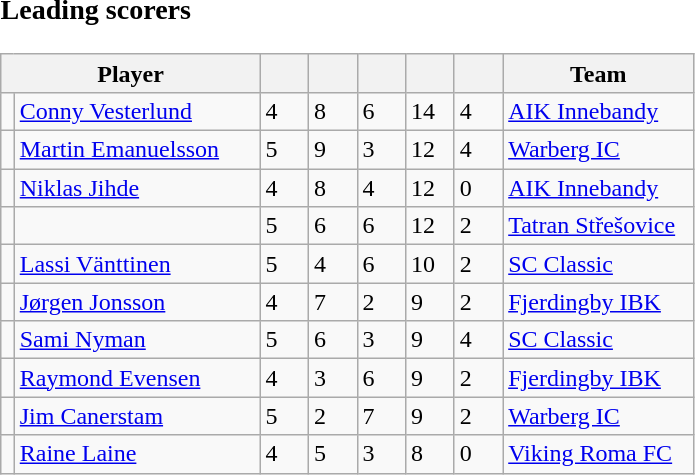<table align="right">
<tr>
<td><br><h3>Leading scorers</h3><table class="wikitable">
<tr>
<th bgcolor="#DDDDFF" width="165px" colspan="2">Player</th>
<th bgcolor="#DDDDFF" width="25px"></th>
<th bgcolor="#DDDDFF" width="25px"></th>
<th bgcolor="#DDDDFF" width="25px"></th>
<th bgcolor="#DDDDFF" width="25px"></th>
<th bgcolor="#DDDDFF" width="25px"></th>
<th bgcolor="#DDDDFF" width="120px">Team</th>
</tr>
<tr>
<td></td>
<td><a href='#'>Conny Vesterlund</a></td>
<td>4</td>
<td>8</td>
<td>6</td>
<td>14</td>
<td>4</td>
<td><a href='#'>AIK Innebandy</a></td>
</tr>
<tr>
<td></td>
<td><a href='#'>Martin Emanuelsson</a></td>
<td>5</td>
<td>9</td>
<td>3</td>
<td>12</td>
<td>4</td>
<td><a href='#'>Warberg IC</a></td>
</tr>
<tr>
<td></td>
<td><a href='#'>Niklas Jihde</a></td>
<td>4</td>
<td>8</td>
<td>4</td>
<td>12</td>
<td>0</td>
<td><a href='#'>AIK Innebandy</a></td>
</tr>
<tr>
<td></td>
<td></td>
<td>5</td>
<td>6</td>
<td>6</td>
<td>12</td>
<td>2</td>
<td><a href='#'>Tatran Střešovice</a></td>
</tr>
<tr>
<td></td>
<td><a href='#'>Lassi Vänttinen</a></td>
<td>5</td>
<td>4</td>
<td>6</td>
<td>10</td>
<td>2</td>
<td><a href='#'>SC Classic</a></td>
</tr>
<tr>
<td></td>
<td><a href='#'>Jørgen Jonsson</a></td>
<td>4</td>
<td>7</td>
<td>2</td>
<td>9</td>
<td>2</td>
<td><a href='#'>Fjerdingby IBK</a></td>
</tr>
<tr>
<td></td>
<td><a href='#'>Sami Nyman</a></td>
<td>5</td>
<td>6</td>
<td>3</td>
<td>9</td>
<td>4</td>
<td><a href='#'>SC Classic</a></td>
</tr>
<tr>
<td></td>
<td><a href='#'>Raymond Evensen</a></td>
<td>4</td>
<td>3</td>
<td>6</td>
<td>9</td>
<td>2</td>
<td><a href='#'>Fjerdingby IBK</a></td>
</tr>
<tr>
<td></td>
<td><a href='#'>Jim Canerstam</a></td>
<td>5</td>
<td>2</td>
<td>7</td>
<td>9</td>
<td>2</td>
<td><a href='#'>Warberg IC</a></td>
</tr>
<tr>
<td></td>
<td><a href='#'>Raine Laine</a></td>
<td>4</td>
<td>5</td>
<td>3</td>
<td>8</td>
<td>0</td>
<td><a href='#'>Viking Roma FC</a></td>
</tr>
</table>
</td>
</tr>
</table>
